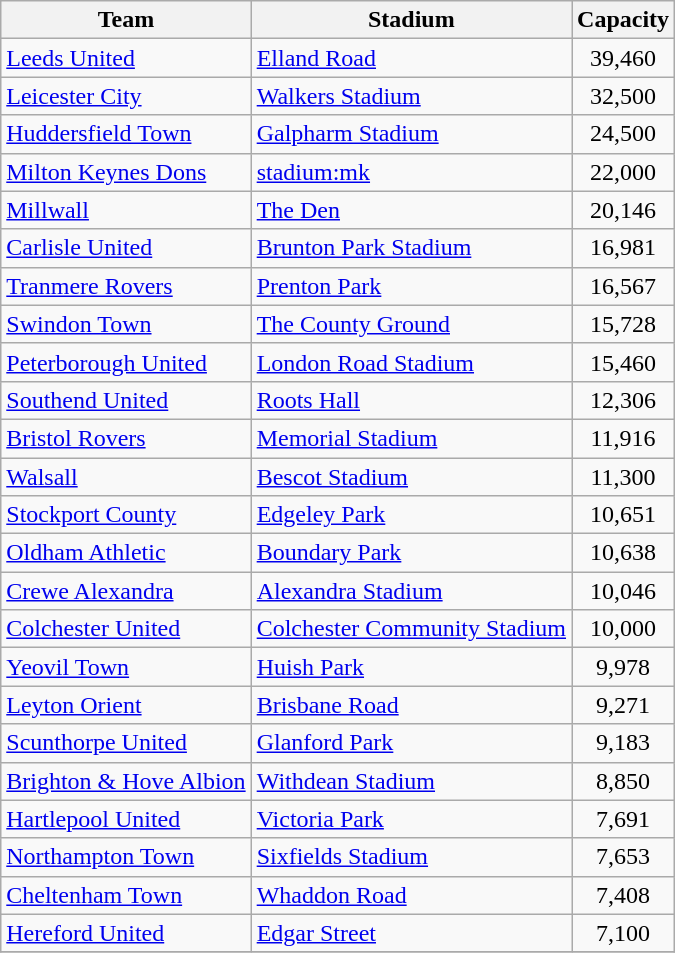<table class="wikitable sortable">
<tr>
<th>Team</th>
<th>Stadium</th>
<th>Capacity</th>
</tr>
<tr>
<td><a href='#'>Leeds United</a></td>
<td><a href='#'>Elland Road</a></td>
<td align="center">39,460</td>
</tr>
<tr>
<td><a href='#'>Leicester City</a></td>
<td><a href='#'>Walkers Stadium</a></td>
<td align="center">32,500</td>
</tr>
<tr>
<td><a href='#'>Huddersfield Town</a></td>
<td><a href='#'>Galpharm Stadium</a></td>
<td align="center">24,500</td>
</tr>
<tr>
<td><a href='#'>Milton Keynes Dons</a></td>
<td><a href='#'>stadium:mk</a></td>
<td align="center">22,000</td>
</tr>
<tr>
<td><a href='#'>Millwall</a></td>
<td><a href='#'>The Den</a></td>
<td align="center">20,146</td>
</tr>
<tr>
<td><a href='#'>Carlisle United</a></td>
<td><a href='#'>Brunton Park Stadium</a></td>
<td align="center">16,981</td>
</tr>
<tr>
<td><a href='#'>Tranmere Rovers</a></td>
<td><a href='#'>Prenton Park</a></td>
<td align="center">16,567</td>
</tr>
<tr>
<td><a href='#'>Swindon Town</a></td>
<td><a href='#'>The County Ground</a></td>
<td align="center">15,728</td>
</tr>
<tr>
<td><a href='#'>Peterborough United</a></td>
<td><a href='#'>London Road Stadium</a></td>
<td align="center">15,460</td>
</tr>
<tr>
<td><a href='#'>Southend United</a></td>
<td><a href='#'>Roots Hall</a></td>
<td align="center">12,306</td>
</tr>
<tr>
<td><a href='#'>Bristol Rovers</a></td>
<td><a href='#'>Memorial Stadium</a></td>
<td align="center">11,916</td>
</tr>
<tr>
<td><a href='#'>Walsall</a></td>
<td><a href='#'>Bescot Stadium</a></td>
<td align="center">11,300</td>
</tr>
<tr>
<td><a href='#'>Stockport County</a></td>
<td><a href='#'>Edgeley Park</a></td>
<td align="center">10,651</td>
</tr>
<tr>
<td><a href='#'>Oldham Athletic</a></td>
<td><a href='#'>Boundary Park</a></td>
<td align="center">10,638</td>
</tr>
<tr>
<td><a href='#'>Crewe Alexandra</a></td>
<td><a href='#'>Alexandra Stadium</a></td>
<td align="center">10,046</td>
</tr>
<tr>
<td><a href='#'>Colchester United</a></td>
<td><a href='#'>Colchester Community Stadium</a></td>
<td align="center">10,000</td>
</tr>
<tr>
<td><a href='#'>Yeovil Town</a></td>
<td><a href='#'>Huish Park</a></td>
<td align="center">9,978</td>
</tr>
<tr>
<td><a href='#'>Leyton Orient</a></td>
<td><a href='#'>Brisbane Road</a></td>
<td align="center">9,271</td>
</tr>
<tr>
<td><a href='#'>Scunthorpe United</a></td>
<td><a href='#'>Glanford Park</a></td>
<td align="center">9,183</td>
</tr>
<tr>
<td><a href='#'>Brighton & Hove Albion</a></td>
<td><a href='#'>Withdean Stadium</a></td>
<td align="center">8,850</td>
</tr>
<tr>
<td><a href='#'>Hartlepool United</a></td>
<td><a href='#'>Victoria Park</a></td>
<td align="center">7,691</td>
</tr>
<tr>
<td><a href='#'>Northampton Town</a></td>
<td><a href='#'>Sixfields Stadium</a></td>
<td align="center">7,653</td>
</tr>
<tr>
<td><a href='#'>Cheltenham Town</a></td>
<td><a href='#'>Whaddon Road</a></td>
<td align="center">7,408</td>
</tr>
<tr>
<td><a href='#'>Hereford United</a></td>
<td><a href='#'>Edgar Street</a></td>
<td align="center">7,100</td>
</tr>
<tr>
</tr>
</table>
